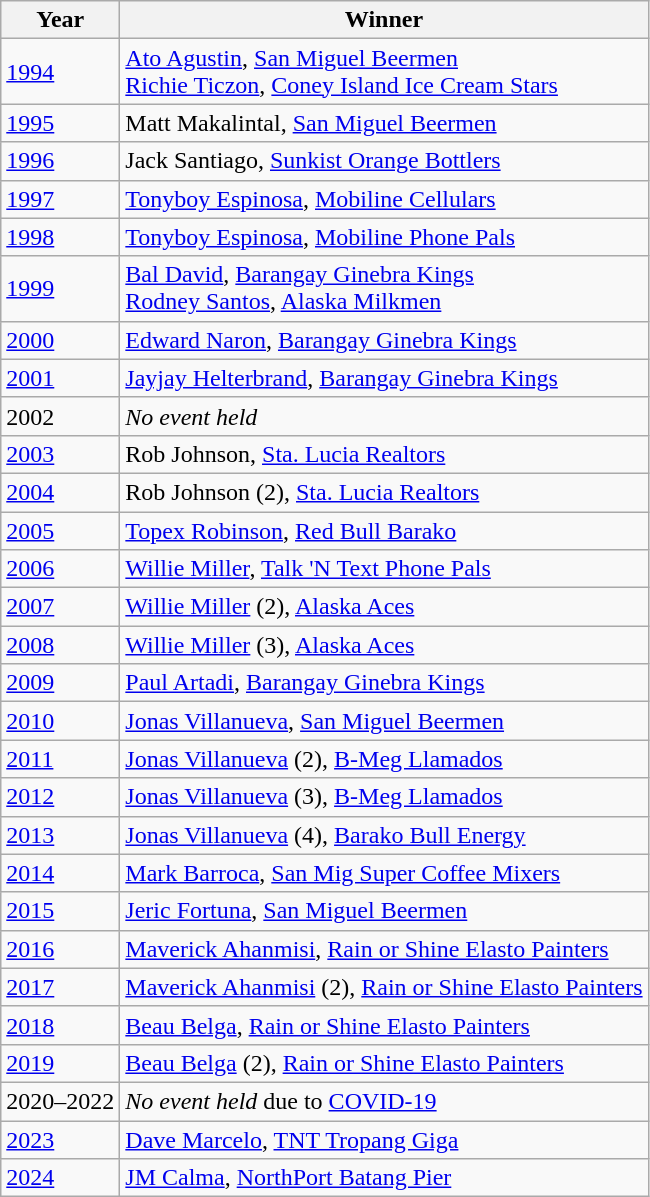<table class="wikitable sortable">
<tr>
<th>Year</th>
<th>Winner</th>
</tr>
<tr>
<td><a href='#'>1994</a></td>
<td><a href='#'>Ato Agustin</a>, <a href='#'>San Miguel Beermen</a><br><a href='#'>Richie Ticzon</a>, <a href='#'>Coney Island Ice Cream Stars</a><br></td>
</tr>
<tr>
<td><a href='#'>1995</a></td>
<td>Matt Makalintal, <a href='#'>San Miguel Beermen</a></td>
</tr>
<tr>
<td><a href='#'>1996</a></td>
<td>Jack Santiago, <a href='#'>Sunkist Orange Bottlers</a></td>
</tr>
<tr>
<td><a href='#'>1997</a></td>
<td><a href='#'>Tonyboy Espinosa</a>, <a href='#'>Mobiline Cellulars</a></td>
</tr>
<tr>
<td><a href='#'>1998</a></td>
<td><a href='#'>Tonyboy Espinosa</a>, <a href='#'>Mobiline Phone Pals</a></td>
</tr>
<tr>
<td><a href='#'>1999</a></td>
<td><a href='#'>Bal David</a>, <a href='#'>Barangay Ginebra Kings</a><br><a href='#'>Rodney Santos</a>, <a href='#'>Alaska Milkmen</a><br></td>
</tr>
<tr>
<td><a href='#'>2000</a></td>
<td><a href='#'>Edward Naron</a>, <a href='#'>Barangay Ginebra Kings</a></td>
</tr>
<tr>
<td><a href='#'>2001</a></td>
<td><a href='#'>Jayjay Helterbrand</a>, <a href='#'>Barangay Ginebra Kings</a></td>
</tr>
<tr>
<td>2002</td>
<td><em>No event held</em></td>
</tr>
<tr>
<td><a href='#'>2003</a></td>
<td>Rob Johnson, <a href='#'>Sta. Lucia Realtors</a></td>
</tr>
<tr>
<td><a href='#'>2004</a></td>
<td>Rob Johnson (2), <a href='#'>Sta. Lucia Realtors</a></td>
</tr>
<tr>
<td><a href='#'>2005</a></td>
<td><a href='#'>Topex Robinson</a>, <a href='#'>Red Bull Barako</a></td>
</tr>
<tr>
<td><a href='#'>2006</a></td>
<td><a href='#'>Willie Miller</a>, <a href='#'>Talk 'N Text Phone Pals</a></td>
</tr>
<tr>
<td><a href='#'>2007</a></td>
<td><a href='#'>Willie Miller</a> (2), <a href='#'>Alaska Aces</a></td>
</tr>
<tr>
<td><a href='#'>2008</a></td>
<td><a href='#'>Willie Miller</a> (3), <a href='#'>Alaska Aces</a></td>
</tr>
<tr>
<td><a href='#'>2009</a></td>
<td><a href='#'>Paul Artadi</a>, <a href='#'>Barangay Ginebra Kings</a></td>
</tr>
<tr>
<td><a href='#'>2010</a></td>
<td><a href='#'>Jonas Villanueva</a>, <a href='#'>San Miguel Beermen</a></td>
</tr>
<tr>
<td><a href='#'>2011</a></td>
<td><a href='#'>Jonas Villanueva</a> (2), <a href='#'>B-Meg Llamados</a></td>
</tr>
<tr>
<td><a href='#'>2012</a></td>
<td><a href='#'>Jonas Villanueva</a> (3), <a href='#'>B-Meg Llamados</a></td>
</tr>
<tr>
<td><a href='#'>2013</a></td>
<td><a href='#'>Jonas Villanueva</a> (4), <a href='#'>Barako Bull Energy</a></td>
</tr>
<tr>
<td><a href='#'>2014</a></td>
<td><a href='#'>Mark Barroca</a>, <a href='#'>San Mig Super Coffee Mixers</a></td>
</tr>
<tr>
<td><a href='#'>2015</a></td>
<td><a href='#'>Jeric Fortuna</a>, <a href='#'>San Miguel Beermen</a></td>
</tr>
<tr>
<td><a href='#'>2016</a></td>
<td><a href='#'>Maverick Ahanmisi</a>, <a href='#'>Rain or Shine Elasto Painters</a></td>
</tr>
<tr>
<td><a href='#'>2017</a></td>
<td><a href='#'>Maverick Ahanmisi</a> (2), <a href='#'>Rain or Shine Elasto Painters</a></td>
</tr>
<tr>
<td><a href='#'>2018</a></td>
<td><a href='#'>Beau Belga</a>, <a href='#'>Rain or Shine Elasto Painters</a></td>
</tr>
<tr>
<td><a href='#'>2019</a></td>
<td><a href='#'>Beau Belga</a> (2), <a href='#'>Rain or Shine Elasto Painters</a></td>
</tr>
<tr>
<td>2020–2022</td>
<td><em>No event held</em> due to <a href='#'>COVID-19</a></td>
</tr>
<tr>
<td><a href='#'>2023</a></td>
<td><a href='#'>Dave Marcelo</a>, <a href='#'>TNT Tropang Giga</a></td>
</tr>
<tr>
<td><a href='#'>2024</a></td>
<td><a href='#'>JM Calma</a>, <a href='#'>NorthPort Batang Pier</a></td>
</tr>
</table>
